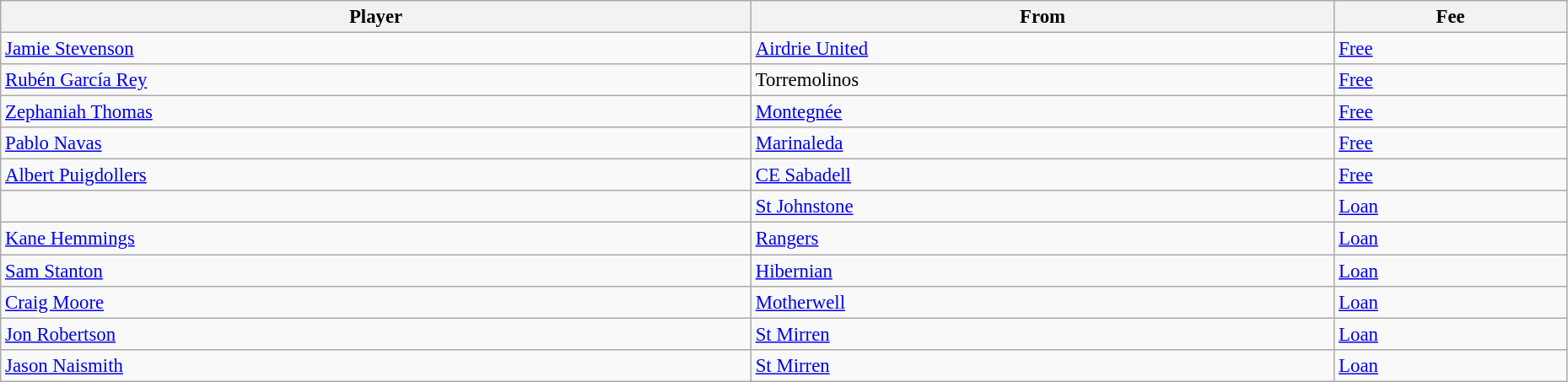<table class="wikitable" style="text-align:center; font-size:95%;width:98%; text-align:left">
<tr>
<th>Player</th>
<th>From</th>
<th>Fee</th>
</tr>
<tr>
<td> <a href='#'>Jamie Stevenson</a></td>
<td> <a href='#'>Airdrie United</a></td>
<td><a href='#'>Free</a></td>
</tr>
<tr>
<td> <a href='#'>Rubén García Rey</a></td>
<td> Torremolinos</td>
<td><a href='#'>Free</a></td>
</tr>
<tr>
<td> <a href='#'>Zephaniah Thomas</a></td>
<td> <a href='#'>Montegnée</a></td>
<td><a href='#'>Free</a></td>
</tr>
<tr>
<td> <a href='#'>Pablo Navas</a></td>
<td> <a href='#'>Marinaleda</a></td>
<td><a href='#'>Free</a></td>
</tr>
<tr>
<td> <a href='#'>Albert Puigdollers</a></td>
<td> <a href='#'>CE Sabadell</a></td>
<td><a href='#'>Free</a></td>
</tr>
<tr>
<td> </td>
<td> <a href='#'>St Johnstone</a></td>
<td><a href='#'>Loan</a></td>
</tr>
<tr>
<td> <a href='#'>Kane Hemmings</a></td>
<td> <a href='#'>Rangers</a></td>
<td><a href='#'>Loan</a></td>
</tr>
<tr>
<td> <a href='#'>Sam Stanton</a></td>
<td> <a href='#'>Hibernian</a></td>
<td><a href='#'>Loan</a></td>
</tr>
<tr>
<td> <a href='#'>Craig Moore</a></td>
<td> <a href='#'>Motherwell</a></td>
<td><a href='#'>Loan</a></td>
</tr>
<tr>
<td> <a href='#'>Jon Robertson</a></td>
<td> <a href='#'>St Mirren</a></td>
<td><a href='#'>Loan</a></td>
</tr>
<tr>
<td> <a href='#'>Jason Naismith</a></td>
<td> <a href='#'>St Mirren</a></td>
<td><a href='#'>Loan</a></td>
</tr>
</table>
